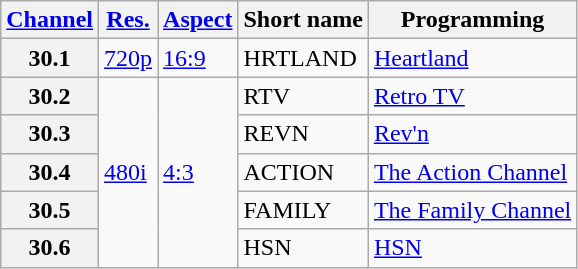<table class="wikitable">
<tr>
<th><a href='#'>Channel</a></th>
<th><a href='#'>Res.</a></th>
<th><a href='#'>Aspect</a></th>
<th>Short name</th>
<th>Programming</th>
</tr>
<tr>
<th scope = "row">30.1</th>
<td><a href='#'>720p</a></td>
<td><a href='#'>16:9</a></td>
<td>HRTLAND</td>
<td><a href='#'>Heartland</a></td>
</tr>
<tr>
<th scope = "row">30.2</th>
<td rowspan=5><a href='#'>480i</a></td>
<td rowspan=5><a href='#'>4:3</a></td>
<td>RTV</td>
<td><a href='#'>Retro TV</a></td>
</tr>
<tr>
<th scope = "row">30.3</th>
<td>REVN</td>
<td><a href='#'>Rev'n</a></td>
</tr>
<tr>
<th scope = "row">30.4</th>
<td>ACTION</td>
<td><a href='#'>The Action Channel</a></td>
</tr>
<tr>
<th scope = "row">30.5</th>
<td>FAMILY</td>
<td><a href='#'>The Family Channel</a></td>
</tr>
<tr>
<th scope = "row">30.6</th>
<td>HSN</td>
<td><a href='#'>HSN</a></td>
</tr>
</table>
